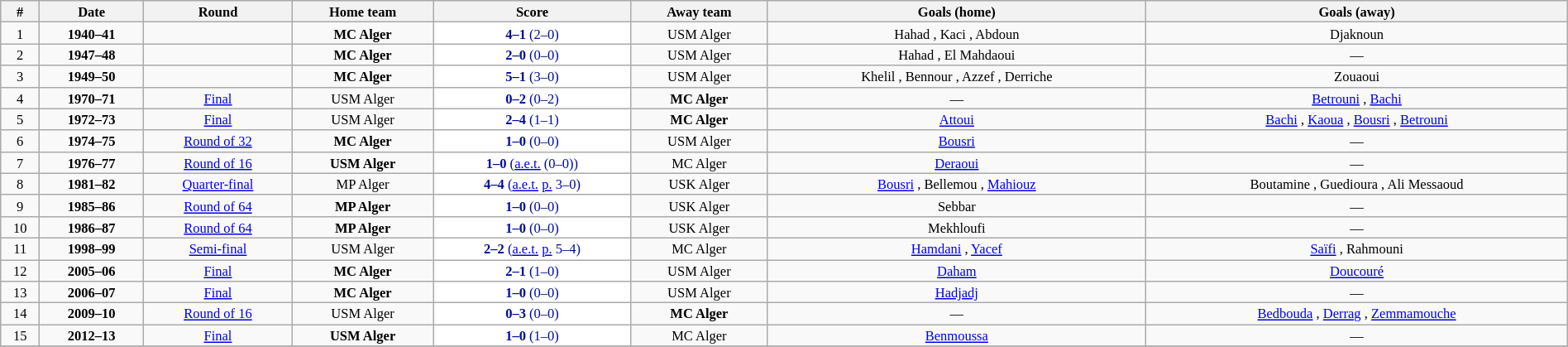<table class="wikitable" style="width:100%; margin:0 left; font-size: 11px; text-align:center">
<tr>
<th>#</th>
<th>Date</th>
<th>Round</th>
<th>Home team</th>
<th>Score</th>
<th>Away team</th>
<th>Goals (home)</th>
<th>Goals (away)</th>
</tr>
<tr>
<td>1</td>
<td><strong>1940–41</strong></td>
<td></td>
<td><strong>MC Alger</strong></td>
<td style="color:#000C99; background:#ffffff"><strong>4–1</strong> (2–0)</td>
<td>USM Alger</td>
<td>Hahad , Kaci , Abdoun </td>
<td>Djaknoun </td>
</tr>
<tr>
<td>2</td>
<td><strong>1947–48</strong></td>
<td></td>
<td><strong>MC Alger</strong></td>
<td style="color:#000C99; background:#ffffff"><strong>2–0</strong> (0–0)</td>
<td>USM Alger</td>
<td>Hahad , El Mahdaoui </td>
<td>—</td>
</tr>
<tr>
<td>3</td>
<td><strong>1949–50</strong></td>
<td></td>
<td><strong>MC Alger</strong></td>
<td style="color:#000C99; background:#ffffff"><strong>5–1</strong> (3–0)</td>
<td>USM Alger</td>
<td>Khelil , Bennour , Azzef , Derriche </td>
<td>Zouaoui </td>
</tr>
<tr>
<td>4</td>
<td><strong>1970–71</strong></td>
<td><a href='#'>Final</a></td>
<td>USM Alger</td>
<td style="color:#000C99; background:#ffffff"><strong>0–2</strong> (0–2)</td>
<td><strong>MC Alger</strong></td>
<td>—</td>
<td><a href='#'>Betrouni</a> , <a href='#'>Bachi</a> </td>
</tr>
<tr>
<td>5</td>
<td><strong>1972–73</strong></td>
<td><a href='#'>Final</a></td>
<td>USM Alger</td>
<td style="color:#000C99; background:#ffffff"><strong>2–4</strong> (1–1)</td>
<td><strong>MC Alger</strong></td>
<td><a href='#'>Attoui</a> </td>
<td><a href='#'>Bachi</a> , <a href='#'>Kaoua</a> , <a href='#'>Bousri</a> , <a href='#'>Betrouni</a> </td>
</tr>
<tr>
<td>6</td>
<td><strong>1974–75</strong></td>
<td><a href='#'>Round of 32</a></td>
<td><strong>MC Alger</strong></td>
<td style="color:#000C99; background:#ffffff"><strong>1–0</strong> (0–0)</td>
<td>USM Alger</td>
<td><a href='#'>Bousri</a> </td>
<td>—</td>
</tr>
<tr>
<td>7</td>
<td><strong>1976–77</strong></td>
<td><a href='#'>Round of 16</a></td>
<td><strong>USM Alger</strong></td>
<td style="color:#000C99; background:#ffffff"><strong>1–0</strong> (<a href='#'>a.e.t.</a> (0–0))</td>
<td>MC Alger</td>
<td><a href='#'>Deraoui</a> </td>
<td>—</td>
</tr>
<tr>
<td>8</td>
<td><strong>1981–82</strong></td>
<td><a href='#'>Quarter-final</a></td>
<td>MP Alger</td>
<td style="color:#000C99; background:#ffffff"><strong>4–4</strong> (<a href='#'>a.e.t.</a> <a href='#'>p.</a> 3–0)</td>
<td>USK Alger</td>
<td><a href='#'>Bousri</a> , Bellemou , <a href='#'>Mahiouz</a> </td>
<td>Boutamine , Guedioura , Ali Messaoud </td>
</tr>
<tr>
<td>9</td>
<td><strong>1985–86</strong></td>
<td><a href='#'>Round of 64</a></td>
<td><strong>MP Alger</strong></td>
<td style="color:#000C99; background:#ffffff"><strong>1–0</strong> (0–0)</td>
<td>USK Alger</td>
<td>Sebbar </td>
<td>—</td>
</tr>
<tr>
<td>10</td>
<td><strong>1986–87</strong></td>
<td><a href='#'>Round of 64</a></td>
<td><strong>MP Alger</strong></td>
<td style="color:#000C99; background:#ffffff"><strong>1–0</strong> (0–0)</td>
<td>USK Alger</td>
<td>Mekhloufi </td>
<td>—</td>
</tr>
<tr>
<td>11</td>
<td><strong>1998–99</strong></td>
<td><a href='#'>Semi-final</a></td>
<td>USM Alger</td>
<td style="color:#000C99; background:#ffffff"><strong>2–2</strong> (<a href='#'>a.e.t.</a> <a href='#'>p.</a> 5–4)</td>
<td>MC Alger</td>
<td><a href='#'>Hamdani</a> , <a href='#'>Yacef</a> </td>
<td><a href='#'>Saïfi</a> , Rahmouni </td>
</tr>
<tr>
<td>12</td>
<td><strong>2005–06</strong></td>
<td><a href='#'>Final</a></td>
<td><strong>MC Alger</strong></td>
<td style="color:#000C99; background:#ffffff"><strong>2–1</strong> (1–0)</td>
<td>USM Alger</td>
<td><a href='#'>Daham</a> </td>
<td><a href='#'>Doucouré</a> </td>
</tr>
<tr>
<td>13</td>
<td><strong>2006–07</strong></td>
<td><a href='#'>Final</a></td>
<td><strong>MC Alger</strong></td>
<td style="color:#000C99; background:#ffffff"><strong>1–0</strong> (0–0)</td>
<td>USM Alger</td>
<td><a href='#'>Hadjadj</a> </td>
<td>—</td>
</tr>
<tr>
<td>14</td>
<td><strong>2009–10</strong></td>
<td><a href='#'>Round of 16</a></td>
<td>USM Alger</td>
<td style="color:#000C99; background:#ffffff"><strong>0–3</strong> (0–0)</td>
<td><strong>MC Alger</strong></td>
<td>—</td>
<td><a href='#'>Bedbouda</a> , <a href='#'>Derrag</a> , <a href='#'>Zemmamouche</a> </td>
</tr>
<tr>
<td>15</td>
<td><strong>2012–13</strong></td>
<td><a href='#'>Final</a></td>
<td><strong>USM Alger</strong></td>
<td style="color:#000C99; background:#ffffff"><strong>1–0</strong> (1–0)</td>
<td>MC Alger</td>
<td><a href='#'>Benmoussa</a> </td>
<td>—</td>
</tr>
<tr>
</tr>
</table>
